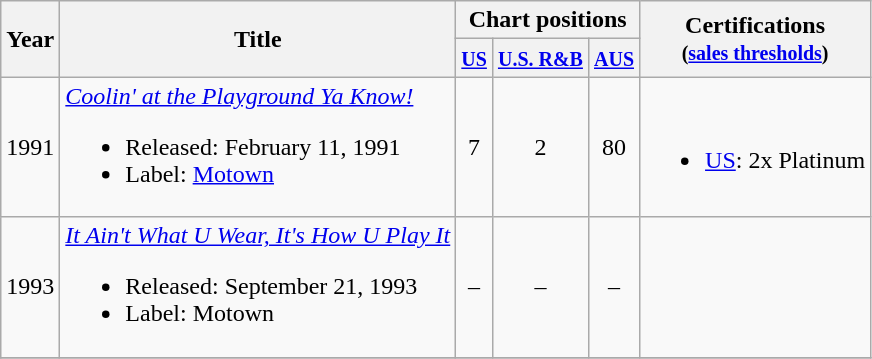<table class="wikitable">
<tr>
<th rowspan="2">Year</th>
<th rowspan="2">Title</th>
<th colspan="3">Chart positions</th>
<th rowspan="2">Certifications<br><small>(<a href='#'>sales thresholds</a>)</small></th>
</tr>
<tr>
<th><small><a href='#'>US</a></small></th>
<th><small><a href='#'>U.S. R&B</a></small></th>
<th><small><a href='#'>AUS</a></small><br></th>
</tr>
<tr>
<td>1991</td>
<td><em><a href='#'>Coolin' at the Playground Ya Know!</a></em><br><ul><li>Released: February 11, 1991</li><li>Label: <a href='#'>Motown</a></li></ul></td>
<td align="center">7</td>
<td align="center">2</td>
<td align="center">80</td>
<td><br><ul><li><a href='#'>US</a>: 2x Platinum</li></ul></td>
</tr>
<tr>
<td>1993</td>
<td><em><a href='#'>It Ain't What U Wear, It's How U Play It</a></em><br><ul><li>Released: September 21, 1993</li><li>Label: Motown</li></ul></td>
<td align="center">–</td>
<td align="center">–</td>
<td align="center">–</td>
<td></td>
</tr>
<tr>
</tr>
</table>
